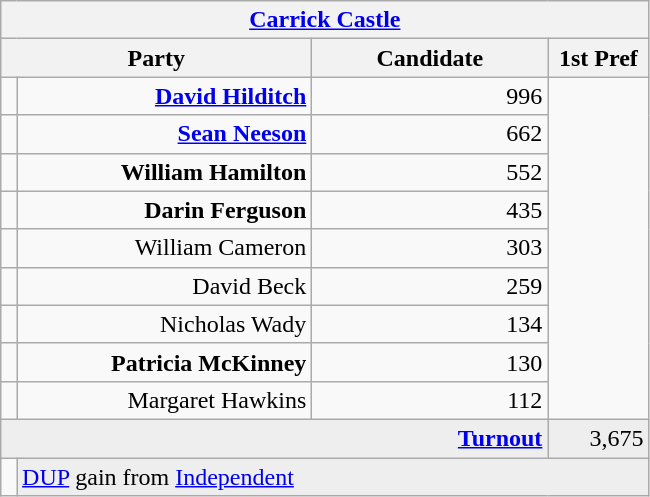<table class="wikitable">
<tr>
<th colspan="4" align="center"><a href='#'>Carrick Castle</a></th>
</tr>
<tr>
<th colspan="2" align="center" width=200>Party</th>
<th width=150>Candidate</th>
<th width=60>1st Pref</th>
</tr>
<tr>
<td></td>
<td align="right"><strong><a href='#'>David Hilditch</a></strong></td>
<td align="right">996</td>
</tr>
<tr>
<td></td>
<td align="right"><strong><a href='#'>Sean Neeson</a></strong></td>
<td align="right">662</td>
</tr>
<tr>
<td></td>
<td align="right"><strong>William Hamilton</strong></td>
<td align="right">552</td>
</tr>
<tr>
<td></td>
<td align="right"><strong>Darin Ferguson</strong></td>
<td align="right">435</td>
</tr>
<tr>
<td></td>
<td align="right">William Cameron</td>
<td align="right">303</td>
</tr>
<tr>
<td></td>
<td align="right">David Beck</td>
<td align="right">259</td>
</tr>
<tr>
<td></td>
<td align="right">Nicholas Wady</td>
<td align="right">134</td>
</tr>
<tr>
<td></td>
<td align="right"><strong>Patricia McKinney</strong></td>
<td align="right">130</td>
</tr>
<tr>
<td></td>
<td align="right">Margaret Hawkins</td>
<td align="right">112</td>
</tr>
<tr bgcolor="EEEEEE">
<td colspan=3 align="right"><strong><a href='#'>Turnout</a></strong></td>
<td align="right">3,675</td>
</tr>
<tr>
<td bgcolor=></td>
<td colspan=3 bgcolor="EEEEEE"><a href='#'>DUP</a> gain from <a href='#'>Independent</a></td>
</tr>
</table>
